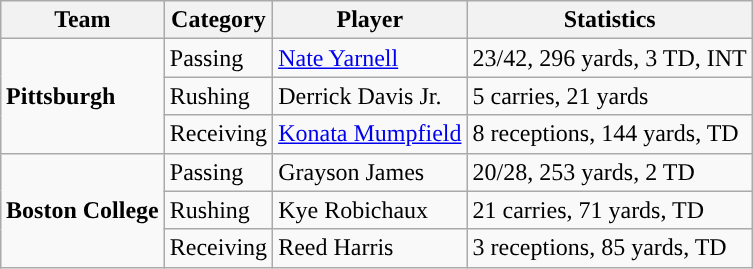<table class="wikitable" style="float: right;">
<tr>
<th>Team</th>
<th>Category</th>
<th>Player</th>
<th>Statistics</th>
</tr>
<tr>
<td rowspan=3><strong>Pittsburgh</strong></td>
<td>Passing</td>
<td><a href='#'>Nate Yarnell</a></td>
<td>23/42, 296 yards, 3 TD, INT</td>
</tr>
<tr>
<td>Rushing</td>
<td>Derrick Davis Jr.</td>
<td>5 carries, 21 yards</td>
</tr>
<tr>
<td>Receiving</td>
<td><a href='#'>Konata Mumpfield</a></td>
<td>8 receptions, 144 yards, TD</td>
</tr>
<tr>
<td rowspan=3><strong>Boston College</strong></td>
<td>Passing</td>
<td>Grayson James</td>
<td>20/28, 253 yards, 2 TD</td>
</tr>
<tr>
<td>Rushing</td>
<td>Kye Robichaux</td>
<td>21 carries, 71 yards, TD</td>
</tr>
<tr>
<td>Receiving</td>
<td>Reed Harris</td>
<td>3 receptions, 85 yards, TD</td>
</tr>
</table>
